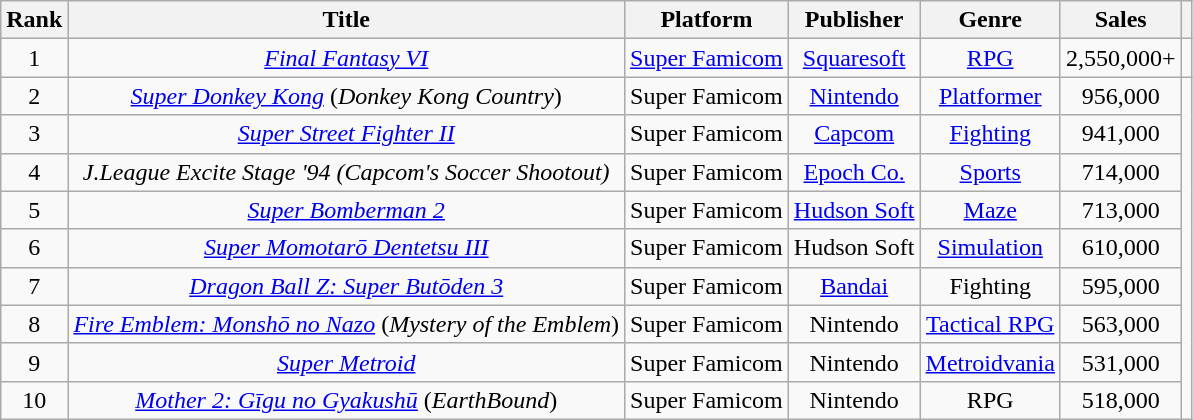<table class="wikitable sortable" style="text-align:center">
<tr>
<th>Rank</th>
<th>Title</th>
<th>Platform</th>
<th>Publisher</th>
<th>Genre</th>
<th>Sales</th>
<th class="unsortable"></th>
</tr>
<tr>
<td>1</td>
<td><em><a href='#'>Final Fantasy VI</a></em></td>
<td><a href='#'>Super Famicom</a></td>
<td><a href='#'>Squaresoft</a></td>
<td><a href='#'>RPG</a></td>
<td>2,550,000+</td>
<td></td>
</tr>
<tr>
<td>2</td>
<td><em><a href='#'>Super Donkey Kong</a></em> (<em>Donkey Kong Country</em>)</td>
<td>Super Famicom</td>
<td><a href='#'>Nintendo</a></td>
<td><a href='#'>Platformer</a></td>
<td>956,000</td>
<td rowspan="9"></td>
</tr>
<tr>
<td>3</td>
<td><em><a href='#'>Super Street Fighter II</a></em></td>
<td>Super Famicom</td>
<td><a href='#'>Capcom</a></td>
<td><a href='#'>Fighting</a></td>
<td>941,000</td>
</tr>
<tr>
<td>4</td>
<td><em>J.League Excite Stage '94 (Capcom's Soccer Shootout)</em></td>
<td>Super Famicom</td>
<td><a href='#'>Epoch Co.</a></td>
<td><a href='#'>Sports</a></td>
<td>714,000</td>
</tr>
<tr>
<td>5</td>
<td><em><a href='#'>Super Bomberman 2</a></em></td>
<td>Super Famicom</td>
<td><a href='#'>Hudson Soft</a></td>
<td><a href='#'>Maze</a></td>
<td>713,000</td>
</tr>
<tr>
<td>6</td>
<td><em><a href='#'>Super Momotarō Dentetsu III</a></em></td>
<td>Super Famicom</td>
<td>Hudson Soft</td>
<td><a href='#'>Simulation</a></td>
<td>610,000</td>
</tr>
<tr>
<td>7</td>
<td><em><a href='#'>Dragon Ball Z: Super Butōden 3</a></em></td>
<td>Super Famicom</td>
<td><a href='#'>Bandai</a></td>
<td>Fighting</td>
<td>595,000</td>
</tr>
<tr>
<td>8</td>
<td><em><a href='#'>Fire Emblem: Monshō no Nazo</a></em> (<em>Mystery of the Emblem</em>)</td>
<td>Super Famicom</td>
<td>Nintendo</td>
<td><a href='#'>Tactical RPG</a></td>
<td>563,000</td>
</tr>
<tr>
<td>9</td>
<td><em><a href='#'>Super Metroid</a></em></td>
<td>Super Famicom</td>
<td>Nintendo</td>
<td><a href='#'>Metroidvania</a></td>
<td>531,000</td>
</tr>
<tr>
<td>10</td>
<td><em><a href='#'>Mother 2: Gīgu no Gyakushū</a></em> (<em>EarthBound</em>)</td>
<td>Super Famicom</td>
<td>Nintendo</td>
<td>RPG</td>
<td>518,000</td>
</tr>
</table>
